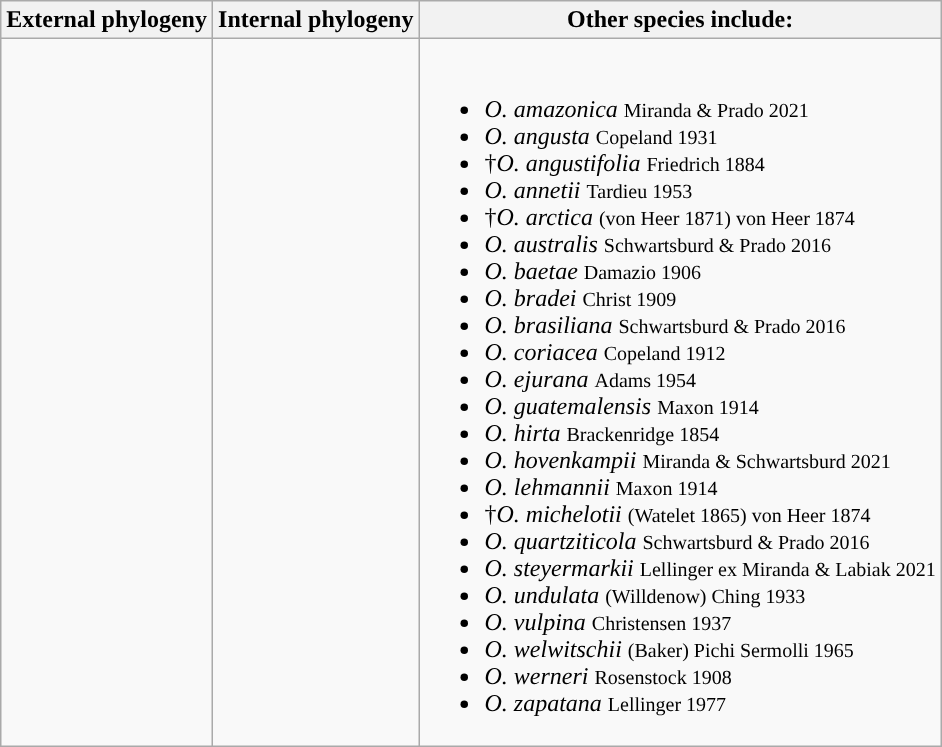<table class="wikitable">
<tr>
<th colspan=1>External phylogeny</th>
<th colspan=1>Internal phylogeny</th>
<th colspan=1>Other species include:</th>
</tr>
<tr>
<td style="vertical-align:top"><br></td>
<td><br></td>
<td><br><ul><li><em>O. amazonica</em> <small>Miranda & Prado 2021</small></li><li><em>O. angusta</em> <small>Copeland 1931</small></li><li>†<em>O. angustifolia</em> <small>Friedrich 1884</small></li><li><em>O. annetii</em> <small>Tardieu 1953</small></li><li>†<em>O. arctica</em> <small>(von Heer 1871) von Heer 1874</small></li><li><em>O. australis</em> <small>Schwartsburd & Prado 2016</small></li><li><em>O. baetae</em> <small>Damazio 1906</small></li><li><em>O. bradei</em> <small>Christ 1909</small></li><li><em>O. brasiliana</em> <small>Schwartsburd & Prado 2016</small></li><li><em>O. coriacea</em> <small>Copeland 1912</small></li><li><em>O. ejurana</em> <small>Adams 1954</small></li><li><em>O. guatemalensis</em> <small>Maxon 1914</small></li><li><em>O. hirta</em> <small>Brackenridge 1854</small></li><li><em>O. hovenkampii</em> <small>Miranda & Schwartsburd 2021</small></li><li><em>O. lehmannii</em> <small>Maxon 1914</small></li><li>†<em>O. michelotii</em> <small>(Watelet 1865) von Heer 1874</small></li><li><em>O. quartziticola</em> <small>Schwartsburd & Prado 2016</small></li><li><em>O. steyermarkii</em> <small>Lellinger ex Miranda & Labiak 2021</small></li><li><em>O. undulata</em> <small>(Willdenow) Ching 1933</small></li><li><em>O. vulpina</em> <small>Christensen 1937</small></li><li><em>O. welwitschii</em> <small>(Baker) Pichi Sermolli 1965</small></li><li><em>O. werneri</em> <small>Rosenstock 1908</small></li><li><em>O. zapatana</em> <small>Lellinger 1977</small></li></ul></td>
</tr>
</table>
